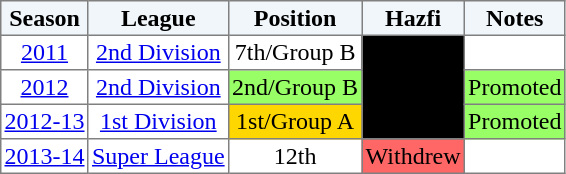<table border="1" cellpadding="2" style="border-collapse:collapse; text-align:center; font-size:normal;">
<tr style="background:#f0f6fa;">
<th>Season</th>
<th>League</th>
<th>Position</th>
<th>Hazfi</th>
<th>Notes</th>
</tr>
<tr>
<td><a href='#'>2011</a></td>
<td><a href='#'>2nd Division</a></td>
<td>7th/Group B</td>
<td rowspan=3 bgcolor= black></td>
<td></td>
</tr>
<tr>
<td><a href='#'>2012</a></td>
<td><a href='#'>2nd Division</a></td>
<td bgcolor=99FF66>2nd/Group B</td>
<td bgcolor=99FF66>Promoted</td>
</tr>
<tr>
<td><a href='#'>2012-13</a></td>
<td><a href='#'>1st Division</a></td>
<td bgcolor=gold>1st/Group A</td>
<td bgcolor=99FF66>Promoted</td>
</tr>
<tr>
<td><a href='#'>2013-14</a></td>
<td><a href='#'>Super League</a></td>
<td>12th</td>
<td bgcolor=FF6666>Withdrew</td>
<td></td>
</tr>
</table>
